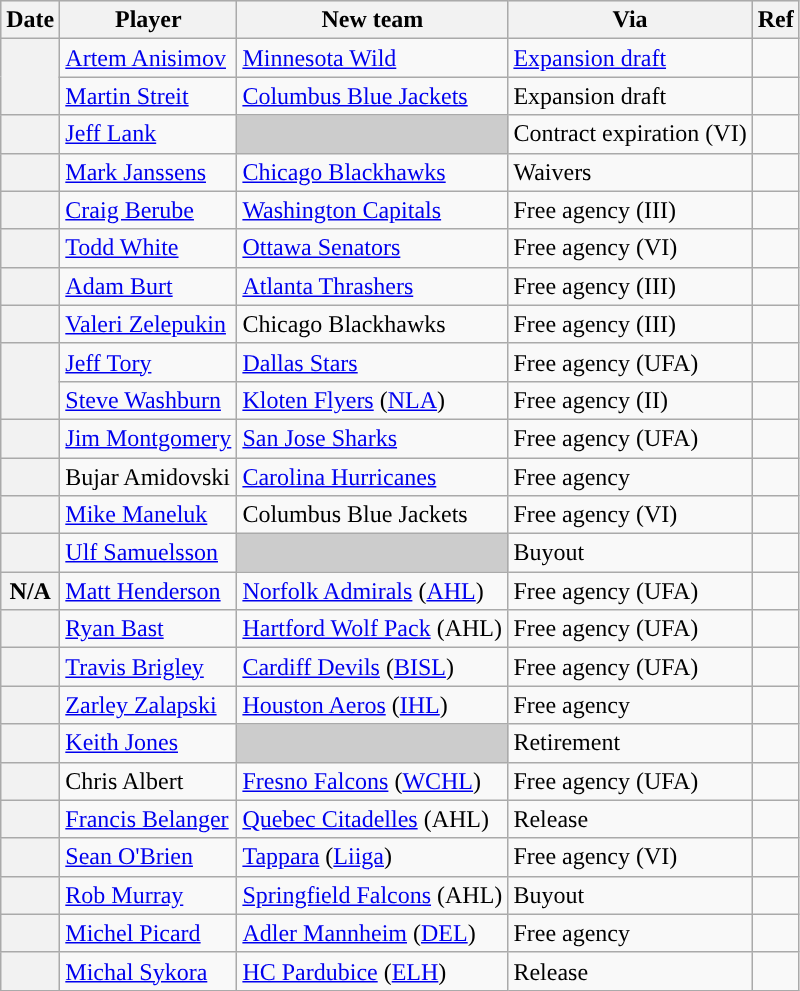<table class="wikitable plainrowheaders">
<tr style="background:#ddd; text-align:center;">
<th>Date</th>
<th>Player</th>
<th>New team</th>
<th>Via</th>
<th>Ref</th>
</tr>
<tr>
<th scope="row" rowspan=2></th>
<td><a href='#'>Artem Anisimov</a></td>
<td><a href='#'>Minnesota Wild</a></td>
<td><a href='#'>Expansion draft</a></td>
<td></td>
</tr>
<tr>
<td><a href='#'>Martin Streit</a></td>
<td><a href='#'>Columbus Blue Jackets</a></td>
<td>Expansion draft</td>
<td></td>
</tr>
<tr>
<th scope="row"></th>
<td><a href='#'>Jeff Lank</a></td>
<td style="background:#ccc"></td>
<td>Contract expiration (VI)</td>
<td></td>
</tr>
<tr>
<th scope="row"></th>
<td><a href='#'>Mark Janssens</a></td>
<td><a href='#'>Chicago Blackhawks</a></td>
<td>Waivers</td>
<td></td>
</tr>
<tr>
<th scope="row"></th>
<td><a href='#'>Craig Berube</a></td>
<td><a href='#'>Washington Capitals</a></td>
<td>Free agency (III)</td>
<td></td>
</tr>
<tr>
<th scope="row"></th>
<td><a href='#'>Todd White</a></td>
<td><a href='#'>Ottawa Senators</a></td>
<td>Free agency (VI)</td>
<td></td>
</tr>
<tr>
<th scope="row"></th>
<td><a href='#'>Adam Burt</a></td>
<td><a href='#'>Atlanta Thrashers</a></td>
<td>Free agency (III)</td>
<td></td>
</tr>
<tr>
<th scope="row"></th>
<td><a href='#'>Valeri Zelepukin</a></td>
<td>Chicago Blackhawks</td>
<td>Free agency (III)</td>
<td></td>
</tr>
<tr>
<th scope="row" rowspan=2></th>
<td><a href='#'>Jeff Tory</a></td>
<td><a href='#'>Dallas Stars</a></td>
<td>Free agency (UFA)</td>
<td></td>
</tr>
<tr>
<td><a href='#'>Steve Washburn</a></td>
<td><a href='#'>Kloten Flyers</a> (<a href='#'>NLA</a>)</td>
<td>Free agency (II)</td>
<td></td>
</tr>
<tr>
<th scope="row"></th>
<td><a href='#'>Jim Montgomery</a></td>
<td><a href='#'>San Jose Sharks</a></td>
<td>Free agency (UFA)</td>
<td></td>
</tr>
<tr>
<th scope="row"></th>
<td>Bujar Amidovski</td>
<td><a href='#'>Carolina Hurricanes</a></td>
<td>Free agency</td>
<td></td>
</tr>
<tr>
<th scope="row"></th>
<td><a href='#'>Mike Maneluk</a></td>
<td>Columbus Blue Jackets</td>
<td>Free agency (VI)</td>
<td></td>
</tr>
<tr>
<th scope="row"></th>
<td><a href='#'>Ulf Samuelsson</a></td>
<td style="background:#ccc"></td>
<td>Buyout</td>
<td></td>
</tr>
<tr>
<th scope="row">N/A</th>
<td><a href='#'>Matt Henderson</a></td>
<td><a href='#'>Norfolk Admirals</a> (<a href='#'>AHL</a>)</td>
<td>Free agency (UFA)</td>
<td></td>
</tr>
<tr>
<th scope="row"></th>
<td><a href='#'>Ryan Bast</a></td>
<td><a href='#'>Hartford Wolf Pack</a> (AHL)</td>
<td>Free agency (UFA)</td>
<td></td>
</tr>
<tr>
<th scope="row"></th>
<td><a href='#'>Travis Brigley</a></td>
<td><a href='#'>Cardiff Devils</a> (<a href='#'>BISL</a>)</td>
<td>Free agency (UFA)</td>
<td></td>
</tr>
<tr>
<th scope="row"></th>
<td><a href='#'>Zarley Zalapski</a></td>
<td><a href='#'>Houston Aeros</a> (<a href='#'>IHL</a>)</td>
<td>Free agency</td>
<td></td>
</tr>
<tr>
<th scope="row"></th>
<td><a href='#'>Keith Jones</a></td>
<td style="background:#ccc"></td>
<td>Retirement</td>
<td></td>
</tr>
<tr>
<th scope="row"></th>
<td>Chris Albert</td>
<td><a href='#'>Fresno Falcons</a> (<a href='#'>WCHL</a>)</td>
<td>Free agency (UFA)</td>
<td></td>
</tr>
<tr>
<th scope="row"></th>
<td><a href='#'>Francis Belanger</a></td>
<td><a href='#'>Quebec Citadelles</a> (AHL)</td>
<td>Release</td>
<td></td>
</tr>
<tr>
<th scope="row"></th>
<td><a href='#'>Sean O'Brien</a></td>
<td><a href='#'>Tappara</a> (<a href='#'>Liiga</a>)</td>
<td>Free agency (VI)</td>
<td></td>
</tr>
<tr>
<th scope="row"></th>
<td><a href='#'>Rob Murray</a></td>
<td><a href='#'>Springfield Falcons</a> (AHL)</td>
<td>Buyout</td>
<td></td>
</tr>
<tr>
<th scope="row"></th>
<td><a href='#'>Michel Picard</a></td>
<td><a href='#'>Adler Mannheim</a> (<a href='#'>DEL</a>)</td>
<td>Free agency</td>
<td></td>
</tr>
<tr>
<th scope="row"></th>
<td><a href='#'>Michal Sykora</a></td>
<td><a href='#'>HC Pardubice</a> (<a href='#'>ELH</a>)</td>
<td>Release</td>
<td></td>
</tr>
</table>
